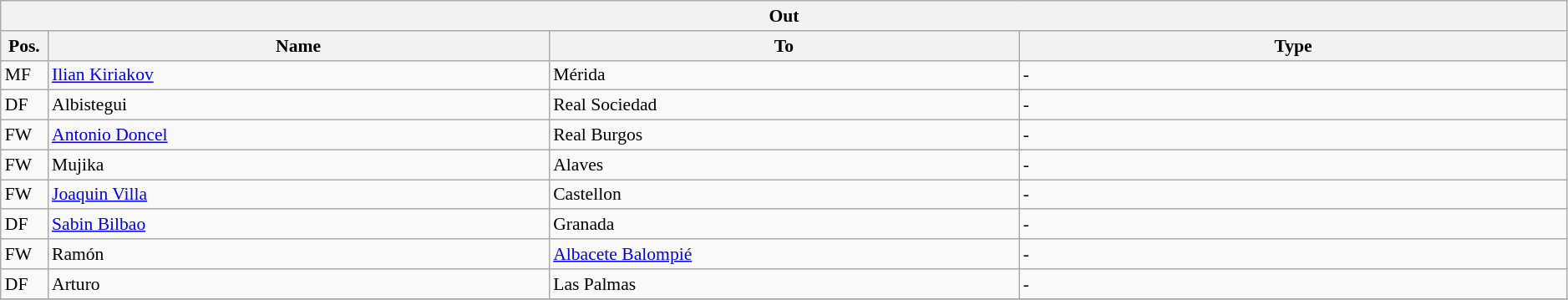<table class="wikitable" style="font-size:90%;width:99%;">
<tr>
<th colspan="4">Out</th>
</tr>
<tr>
<th width=3%>Pos.</th>
<th width=32%>Name</th>
<th width=30%>To</th>
<th width=35%>Type</th>
</tr>
<tr>
<td>MF</td>
<td><a href='#'>Ilian Kiriakov</a></td>
<td>Mérida</td>
<td>-</td>
</tr>
<tr>
<td>DF</td>
<td>Albistegui</td>
<td>Real Sociedad</td>
<td>-</td>
</tr>
<tr>
<td>FW</td>
<td><a href='#'>Antonio Doncel</a></td>
<td>Real Burgos</td>
<td>-</td>
</tr>
<tr>
<td>FW</td>
<td>Mujika</td>
<td>Alaves</td>
<td>-</td>
</tr>
<tr>
<td>FW</td>
<td><a href='#'>Joaquin Villa</a></td>
<td>Castellon</td>
<td>-</td>
</tr>
<tr>
<td>DF</td>
<td><a href='#'>Sabin Bilbao</a></td>
<td>Granada</td>
<td>-</td>
</tr>
<tr>
<td>FW</td>
<td>Ramón</td>
<td><a href='#'>Albacete Balompié</a></td>
<td>-</td>
</tr>
<tr>
<td>DF</td>
<td>Arturo</td>
<td>Las Palmas</td>
<td>-</td>
</tr>
<tr>
</tr>
</table>
